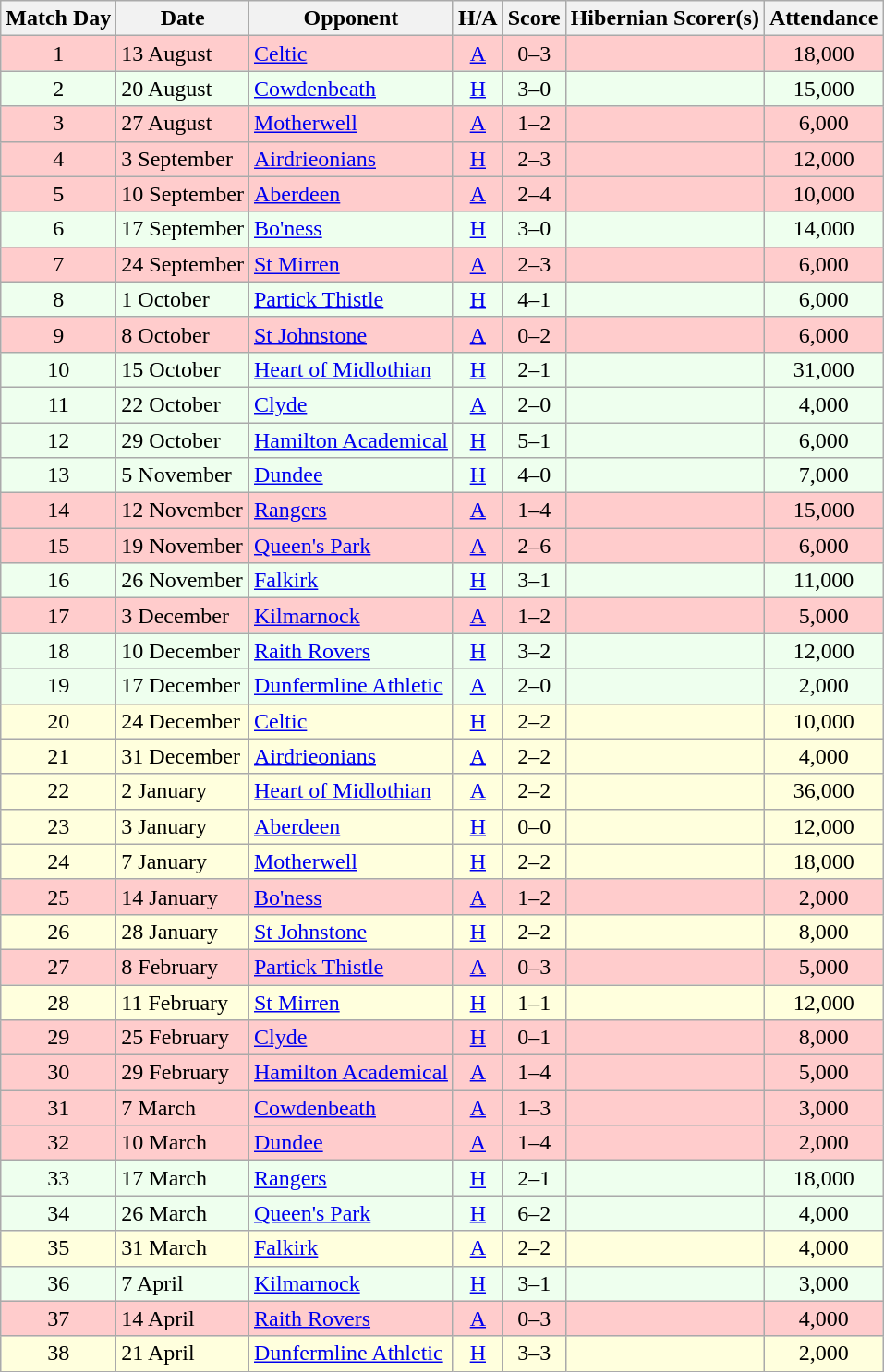<table class="wikitable" style="text-align:center">
<tr>
<th>Match Day</th>
<th>Date</th>
<th>Opponent</th>
<th>H/A</th>
<th>Score</th>
<th>Hibernian Scorer(s)</th>
<th>Attendance</th>
</tr>
<tr bgcolor=#FFCCCC>
<td>1</td>
<td align=left>13 August</td>
<td align=left><a href='#'>Celtic</a></td>
<td><a href='#'>A</a></td>
<td>0–3</td>
<td align=left></td>
<td>18,000</td>
</tr>
<tr bgcolor=#EEFFEE>
<td>2</td>
<td align=left>20 August</td>
<td align=left><a href='#'>Cowdenbeath</a></td>
<td><a href='#'>H</a></td>
<td>3–0</td>
<td align=left></td>
<td>15,000</td>
</tr>
<tr bgcolor=#FFCCCC>
<td>3</td>
<td align=left>27 August</td>
<td align=left><a href='#'>Motherwell</a></td>
<td><a href='#'>A</a></td>
<td>1–2</td>
<td align=left></td>
<td>6,000</td>
</tr>
<tr bgcolor=#FFCCCC>
<td>4</td>
<td align=left>3 September</td>
<td align=left><a href='#'>Airdrieonians</a></td>
<td><a href='#'>H</a></td>
<td>2–3</td>
<td align=left></td>
<td>12,000</td>
</tr>
<tr bgcolor=#FFCCCC>
<td>5</td>
<td align=left>10 September</td>
<td align=left><a href='#'>Aberdeen</a></td>
<td><a href='#'>A</a></td>
<td>2–4</td>
<td align=left></td>
<td>10,000</td>
</tr>
<tr bgcolor=#EEFFEE>
<td>6</td>
<td align=left>17 September</td>
<td align=left><a href='#'>Bo'ness</a></td>
<td><a href='#'>H</a></td>
<td>3–0</td>
<td align=left></td>
<td>14,000</td>
</tr>
<tr bgcolor=#FFCCCC>
<td>7</td>
<td align=left>24 September</td>
<td align=left><a href='#'>St Mirren</a></td>
<td><a href='#'>A</a></td>
<td>2–3</td>
<td align=left></td>
<td>6,000</td>
</tr>
<tr bgcolor=#EEFFEE>
<td>8</td>
<td align=left>1 October</td>
<td align=left><a href='#'>Partick Thistle</a></td>
<td><a href='#'>H</a></td>
<td>4–1</td>
<td align=left></td>
<td>6,000</td>
</tr>
<tr bgcolor=#FFCCCC>
<td>9</td>
<td align=left>8 October</td>
<td align=left><a href='#'>St Johnstone</a></td>
<td><a href='#'>A</a></td>
<td>0–2</td>
<td align=left></td>
<td>6,000</td>
</tr>
<tr bgcolor=#EEFFEE>
<td>10</td>
<td align=left>15 October</td>
<td align=left><a href='#'>Heart of Midlothian</a></td>
<td><a href='#'>H</a></td>
<td>2–1</td>
<td align=left></td>
<td>31,000</td>
</tr>
<tr bgcolor=#EEFFEE>
<td>11</td>
<td align=left>22 October</td>
<td align=left><a href='#'>Clyde</a></td>
<td><a href='#'>A</a></td>
<td>2–0</td>
<td align=left></td>
<td>4,000</td>
</tr>
<tr bgcolor=#EEFFEE>
<td>12</td>
<td align=left>29 October</td>
<td align=left><a href='#'>Hamilton Academical</a></td>
<td><a href='#'>H</a></td>
<td>5–1</td>
<td align=left></td>
<td>6,000</td>
</tr>
<tr bgcolor=#EEFFEE>
<td>13</td>
<td align=left>5 November</td>
<td align=left><a href='#'>Dundee</a></td>
<td><a href='#'>H</a></td>
<td>4–0</td>
<td align=left></td>
<td>7,000</td>
</tr>
<tr bgcolor=#FFCCCC>
<td>14</td>
<td align=left>12 November</td>
<td align=left><a href='#'>Rangers</a></td>
<td><a href='#'>A</a></td>
<td>1–4</td>
<td align=left></td>
<td>15,000</td>
</tr>
<tr bgcolor=#FFCCCC>
<td>15</td>
<td align=left>19 November</td>
<td align=left><a href='#'>Queen's Park</a></td>
<td><a href='#'>A</a></td>
<td>2–6</td>
<td align=left></td>
<td>6,000</td>
</tr>
<tr bgcolor=#EEFFEE>
<td>16</td>
<td align=left>26 November</td>
<td align=left><a href='#'>Falkirk</a></td>
<td><a href='#'>H</a></td>
<td>3–1</td>
<td align=left></td>
<td>11,000</td>
</tr>
<tr bgcolor=#FFCCCC>
<td>17</td>
<td align=left>3 December</td>
<td align=left><a href='#'>Kilmarnock</a></td>
<td><a href='#'>A</a></td>
<td>1–2</td>
<td align=left></td>
<td>5,000</td>
</tr>
<tr bgcolor=#EEFFEE>
<td>18</td>
<td align=left>10 December</td>
<td align=left><a href='#'>Raith Rovers</a></td>
<td><a href='#'>H</a></td>
<td>3–2</td>
<td align=left></td>
<td>12,000</td>
</tr>
<tr bgcolor=#EEFFEE>
<td>19</td>
<td align=left>17 December</td>
<td align=left><a href='#'>Dunfermline Athletic</a></td>
<td><a href='#'>A</a></td>
<td>2–0</td>
<td align=left></td>
<td>2,000</td>
</tr>
<tr bgcolor=#FFFFDD>
<td>20</td>
<td align=left>24 December</td>
<td align=left><a href='#'>Celtic</a></td>
<td><a href='#'>H</a></td>
<td>2–2</td>
<td align=left></td>
<td>10,000</td>
</tr>
<tr bgcolor=#FFFFDD>
<td>21</td>
<td align=left>31 December</td>
<td align=left><a href='#'>Airdrieonians</a></td>
<td><a href='#'>A</a></td>
<td>2–2</td>
<td align=left></td>
<td>4,000</td>
</tr>
<tr bgcolor=#FFFFDD>
<td>22</td>
<td align=left>2 January</td>
<td align=left><a href='#'>Heart of Midlothian</a></td>
<td><a href='#'>A</a></td>
<td>2–2</td>
<td align=left></td>
<td>36,000</td>
</tr>
<tr bgcolor=#FFFFDD>
<td>23</td>
<td align=left>3 January</td>
<td align=left><a href='#'>Aberdeen</a></td>
<td><a href='#'>H</a></td>
<td>0–0</td>
<td align=left></td>
<td>12,000</td>
</tr>
<tr bgcolor=#FFFFDD>
<td>24</td>
<td align=left>7 January</td>
<td align=left><a href='#'>Motherwell</a></td>
<td><a href='#'>H</a></td>
<td>2–2</td>
<td align=left></td>
<td>18,000</td>
</tr>
<tr bgcolor=#FFCCCC>
<td>25</td>
<td align=left>14 January</td>
<td align=left><a href='#'>Bo'ness</a></td>
<td><a href='#'>A</a></td>
<td>1–2</td>
<td align=left></td>
<td>2,000</td>
</tr>
<tr bgcolor=#FFFFDD>
<td>26</td>
<td align=left>28 January</td>
<td align=left><a href='#'>St Johnstone</a></td>
<td><a href='#'>H</a></td>
<td>2–2</td>
<td align=left></td>
<td>8,000</td>
</tr>
<tr bgcolor=#FFCCCC>
<td>27</td>
<td align=left>8 February</td>
<td align=left><a href='#'>Partick Thistle</a></td>
<td><a href='#'>A</a></td>
<td>0–3</td>
<td align=left></td>
<td>5,000</td>
</tr>
<tr bgcolor=#FFFFDD>
<td>28</td>
<td align=left>11 February</td>
<td align=left><a href='#'>St Mirren</a></td>
<td><a href='#'>H</a></td>
<td>1–1</td>
<td align=left></td>
<td>12,000</td>
</tr>
<tr bgcolor=#FFCCCC>
<td>29</td>
<td align=left>25 February</td>
<td align=left><a href='#'>Clyde</a></td>
<td><a href='#'>H</a></td>
<td>0–1</td>
<td align=left></td>
<td>8,000</td>
</tr>
<tr bgcolor=#FFCCCC>
<td>30</td>
<td align=left>29 February</td>
<td align=left><a href='#'>Hamilton Academical</a></td>
<td><a href='#'>A</a></td>
<td>1–4</td>
<td align=left></td>
<td>5,000</td>
</tr>
<tr bgcolor=#FFCCCC>
<td>31</td>
<td align=left>7 March</td>
<td align=left><a href='#'>Cowdenbeath</a></td>
<td><a href='#'>A</a></td>
<td>1–3</td>
<td align=left></td>
<td>3,000</td>
</tr>
<tr bgcolor=#FFCCCC>
<td>32</td>
<td align=left>10 March</td>
<td align=left><a href='#'>Dundee</a></td>
<td><a href='#'>A</a></td>
<td>1–4</td>
<td align=left></td>
<td>2,000</td>
</tr>
<tr bgcolor=#EEFFEE>
<td>33</td>
<td align=left>17 March</td>
<td align=left><a href='#'>Rangers</a></td>
<td><a href='#'>H</a></td>
<td>2–1</td>
<td align=left></td>
<td>18,000</td>
</tr>
<tr bgcolor=#EEFFEE>
<td>34</td>
<td align=left>26 March</td>
<td align=left><a href='#'>Queen's Park</a></td>
<td><a href='#'>H</a></td>
<td>6–2</td>
<td align=left></td>
<td>4,000</td>
</tr>
<tr bgcolor=#FFFFDD>
<td>35</td>
<td align=left>31 March</td>
<td align=left><a href='#'>Falkirk</a></td>
<td><a href='#'>A</a></td>
<td>2–2</td>
<td align=left></td>
<td>4,000</td>
</tr>
<tr bgcolor=#EEFFEE>
<td>36</td>
<td align=left>7 April</td>
<td align=left><a href='#'>Kilmarnock</a></td>
<td><a href='#'>H</a></td>
<td>3–1</td>
<td align=left></td>
<td>3,000</td>
</tr>
<tr bgcolor=#FFCCCC>
<td>37</td>
<td align=left>14 April</td>
<td align=left><a href='#'>Raith Rovers</a></td>
<td><a href='#'>A</a></td>
<td>0–3</td>
<td align=left></td>
<td>4,000</td>
</tr>
<tr bgcolor=#FFFFDD>
<td>38</td>
<td align=left>21 April</td>
<td align=left><a href='#'>Dunfermline Athletic</a></td>
<td><a href='#'>H</a></td>
<td>3–3</td>
<td align=left></td>
<td>2,000</td>
</tr>
</table>
